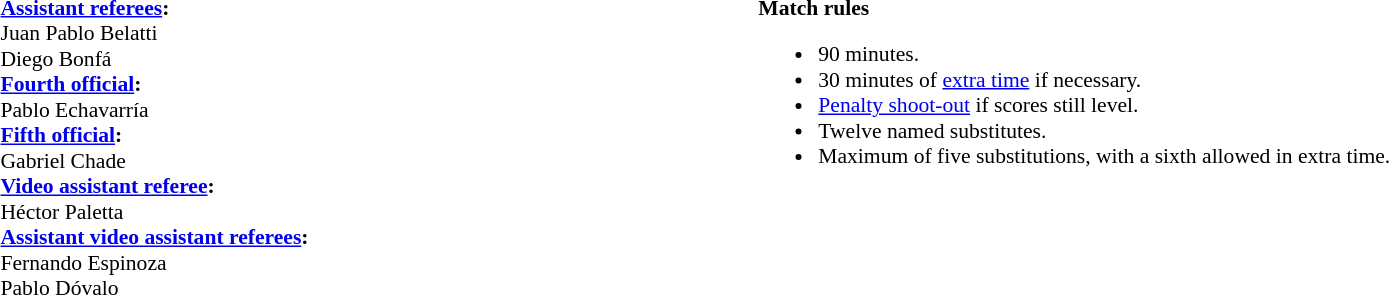<table width=100% style="font-size: 90%">
<tr>
<td><br><strong><a href='#'>Assistant referees</a>:</strong>
<br>Juan Pablo Belatti
<br>Diego Bonfá
<br><strong><a href='#'>Fourth official</a>:</strong>
<br>Pablo Echavarría
<br><strong><a href='#'>Fifth official</a>:</strong>
<br>Gabriel Chade
<br><strong><a href='#'>Video assistant referee</a>:</strong>
<br>Héctor Paletta
<br><strong><a href='#'>Assistant video assistant referees</a>:</strong>
<br>Fernando Espinoza
<br>Pablo Dóvalo</td>
<td style="width:60%; vertical-align:top"><br><strong>Match rules</strong><ul><li>90 minutes.</li><li>30 minutes of <a href='#'>extra time</a> if necessary.</li><li><a href='#'>Penalty shoot-out</a> if scores still level.</li><li>Twelve named substitutes.</li><li>Maximum of five substitutions, with a sixth allowed in extra time.</li></ul></td>
</tr>
</table>
